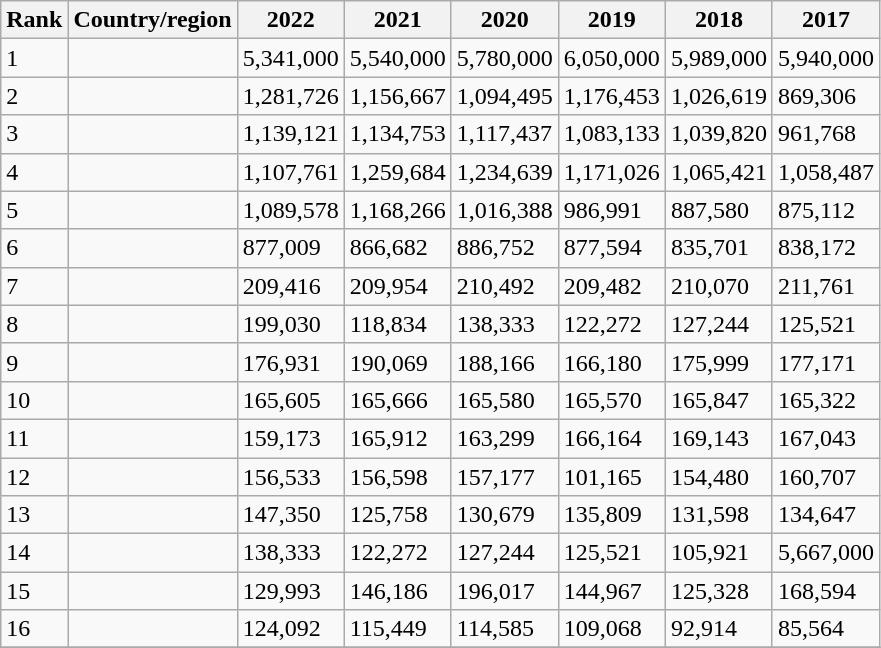<table class="wikitable sortable">
<tr>
<th>Rank</th>
<th>Country/region</th>
<th>2022</th>
<th>2021</th>
<th>2020</th>
<th>2019</th>
<th>2018</th>
<th>2017</th>
</tr>
<tr>
<td>1</td>
<td></td>
<td align="left">5,341,000</td>
<td align="left">5,540,000</td>
<td align="left">5,780,000</td>
<td align="left">6,050,000</td>
<td align="left">5,989,000</td>
<td align="left">5,940,000</td>
</tr>
<tr>
<td>2</td>
<td></td>
<td align="left">1,281,726</td>
<td align="left">1,156,667</td>
<td align="left">1,094,495</td>
<td align="left">1,176,453</td>
<td align="left">1,026,619</td>
<td align="left">869,306</td>
</tr>
<tr>
<td>3</td>
<td></td>
<td align="left">1,139,121</td>
<td align="left">1,134,753</td>
<td align="left">1,117,437</td>
<td align="left">1,083,133</td>
<td align="left">1,039,820</td>
<td align="left">961,768</td>
</tr>
<tr>
<td>4</td>
<td></td>
<td align="left">1,107,761</td>
<td align="left">1,259,684</td>
<td align="left">1,234,639</td>
<td align="left">1,171,026</td>
<td align="left">1,065,421</td>
<td align="left">1,058,487</td>
</tr>
<tr>
<td>5</td>
<td></td>
<td align="left">1,089,578</td>
<td align="left">1,168,266</td>
<td align="left">1,016,388</td>
<td align="left">986,991</td>
<td align="left">887,580</td>
<td align="left">875,112</td>
</tr>
<tr>
<td>6</td>
<td></td>
<td align="left">877,009</td>
<td align="left">866,682</td>
<td align="left">886,752</td>
<td align="left">877,594</td>
<td align="left">835,701</td>
<td align="left">838,172</td>
</tr>
<tr>
<td>7</td>
<td></td>
<td align="left">209,416</td>
<td align="left">209,954</td>
<td align="left">210,492</td>
<td align="left">209,482</td>
<td align="left">210,070</td>
<td align="left">211,761</td>
</tr>
<tr>
<td>8</td>
<td></td>
<td align="left">199,030</td>
<td align="left">118,834</td>
<td align="left">138,333</td>
<td align="left">122,272</td>
<td align="left">127,244</td>
<td align="left">125,521</td>
</tr>
<tr>
<td>9</td>
<td></td>
<td align="left">176,931</td>
<td align="left">190,069</td>
<td align="left">188,166</td>
<td align="left">166,180</td>
<td align="left">175,999</td>
<td align="left">177,171</td>
</tr>
<tr>
<td>10</td>
<td></td>
<td align="left">165,605</td>
<td align="left">165,666</td>
<td align="left">165,580</td>
<td align="left">165,570</td>
<td align="left">165,847</td>
<td align="left">165,322</td>
</tr>
<tr>
<td>11</td>
<td></td>
<td align="left">159,173</td>
<td align="left">165,912</td>
<td align="left">163,299</td>
<td align="left">166,164</td>
<td align="left">169,143</td>
<td align="left">167,043</td>
</tr>
<tr>
<td>12</td>
<td></td>
<td align="left">156,533</td>
<td align="left">156,598</td>
<td align="left">157,177</td>
<td align="left">101,165</td>
<td align="left">154,480</td>
<td align="left">160,707</td>
</tr>
<tr>
<td>13</td>
<td></td>
<td align="left">147,350</td>
<td align="left">125,758</td>
<td align="left">130,679</td>
<td align="left">135,809</td>
<td align="left">131,598</td>
<td align="left">134,647</td>
</tr>
<tr>
<td>14</td>
<td></td>
<td align="left">138,333</td>
<td align="left">122,272</td>
<td align="left">127,244</td>
<td align="left">125,521</td>
<td align="left">105,921</td>
<td align="left">5,667,000</td>
</tr>
<tr>
<td>15</td>
<td></td>
<td align="left">129,993</td>
<td align="left">146,186</td>
<td align="left">196,017</td>
<td align="left">144,967</td>
<td align="left">125,328</td>
<td align="left">168,594</td>
</tr>
<tr>
<td>16</td>
<td></td>
<td align="left">124,092</td>
<td align="left">115,449</td>
<td align="left">114,585</td>
<td align="left">109,068</td>
<td align="left">92,914</td>
<td align="left">85,564</td>
</tr>
<tr>
</tr>
</table>
